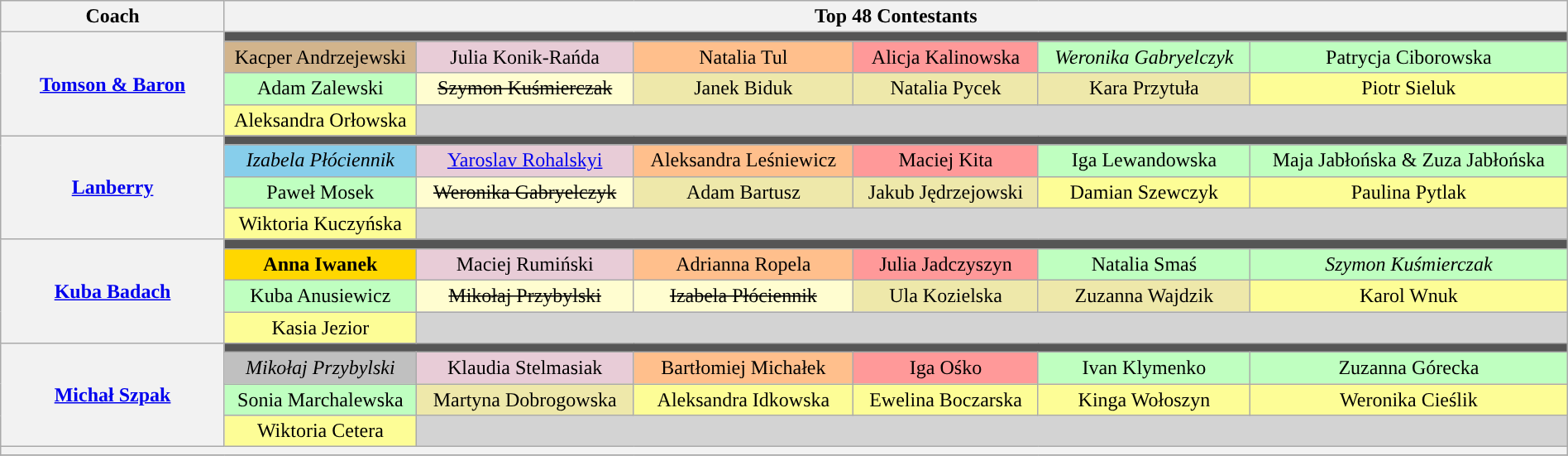<table class="wikitable" style="text-align:center; width:100%">
<tr>
<th scope="col" style="width:14%">Coach</th>
<th scope="col" style="width:84%" colspan="6">Top 48 Contestants</th>
</tr>
<tr>
<th rowspan="4"><a href='#'>Tomson & Baron</a></th>
<td colspan="6" style="background:#555"></td>
</tr>
<tr>
<td style="background: tan">Kacper Andrzejewski</td>
<td style="background:#E8CCD7">Julia Konik-Rańda</td>
<td style="background:#ffbf8c">Natalia Tul</td>
<td style="background:#FF9999">Alicja Kalinowska</td>
<td style="background:#BFFFC0"><em>Weronika Gabryelczyk</em></td>
<td style="background:#BFFFC0">Patrycja Ciborowska</td>
</tr>
<tr>
<td style="background:#BFFFC0">Adam Zalewski</td>
<td style="background:#FFFDD0"><s>Szymon Kuśmierczak</s></td>
<td style="background:palegoldenrod">Janek Biduk</td>
<td style="background:palegoldenrod">Natalia Pycek</td>
<td style="background:palegoldenrod">Kara Przytuła</td>
<td style="background:#FDFD96">Piotr Sieluk</td>
</tr>
<tr>
<td style="background:#FDFD96">Aleksandra Orłowska</td>
<td colspan="5" style="background:lightgrey"></td>
</tr>
<tr>
<th rowspan="4"><a href='#'>Lanberry</a></th>
<td colspan="6" style="background:#555"></td>
</tr>
<tr>
<td style="background:skyblue"><em>Izabela Płóciennik</em></td>
<td style="background:#E8CCD7"><a href='#'>Yaroslav Rohalskyi</a></td>
<td style="background:#ffbf8c">Aleksandra Leśniewicz</td>
<td style="background:#FF9999">Maciej Kita</td>
<td style="background:#BFFFC0">Iga Lewandowska</td>
<td style="background:#BFFFC0">Maja Jabłońska & Zuza Jabłońska</td>
</tr>
<tr>
<td style="background:#BFFFC0">Paweł Mosek</td>
<td style="background:#FFFDD0"><s>Weronika Gabryelczyk</s></td>
<td style="background:palegoldenrod">Adam Bartusz</td>
<td style="background:palegoldenrod">Jakub Jędrzejowski</td>
<td style="background:#FDFD96">Damian Szewczyk</td>
<td style="background:#FDFD96">Paulina Pytlak</td>
</tr>
<tr>
<td style="background:#FDFD96">Wiktoria Kuczyńska</td>
<td colspan="5" style="background:lightgrey"></td>
</tr>
<tr>
<th rowspan="4"><a href='#'>Kuba Badach</a></th>
<td colspan="6" style="background:#555"></td>
</tr>
<tr>
<td style="background:gold"><strong>Anna Iwanek</strong></td>
<td style="background:#E8CCD7">Maciej Rumiński</td>
<td style="background:#ffbf8c">Adrianna Ropela</td>
<td style="background:#FF9999">Julia Jadczyszyn</td>
<td style="background:#BFFFC0">Natalia Smaś</td>
<td style="background:#BFFFC0"><em>Szymon Kuśmierczak</em></td>
</tr>
<tr>
<td style="background:#BFFFC0">Kuba Anusiewicz</td>
<td style="background:#FFFDD0"><s>Mikołaj Przybylski</s></td>
<td style="background:#FFFDD0"><s>Izabela Płóciennik</s></td>
<td style="background:palegoldenrod">Ula Kozielska</td>
<td style="background:palegoldenrod">Zuzanna Wajdzik</td>
<td style="background:#FDFD96">Karol Wnuk</td>
</tr>
<tr>
<td style="background:#FDFD96">Kasia Jezior</td>
<td colspan="5" style="background:lightgrey"></td>
</tr>
<tr>
<th rowspan="4"><a href='#'>Michał Szpak</a></th>
<td colspan="6" style="background:#555"></td>
</tr>
<tr>
<td style="background:silver"><em>Mikołaj Przybylski</em></td>
<td style="background:#E8CCD7">Klaudia Stelmasiak</td>
<td style="background:#ffbf8c">Bartłomiej Michałek</td>
<td style="background:#FF9999">Iga Ośko</td>
<td style="background:#BFFFC0">Ivan Klymenko</td>
<td style="background:#BFFFC0">Zuzanna Górecka</td>
</tr>
<tr>
<td style="background:#BFFFC0">Sonia Marchalewska</td>
<td style="background:palegoldenrod">Martyna Dobrogowska</td>
<td style="background:#FDFD96">Aleksandra Idkowska</td>
<td style="background:#FDFD96">Ewelina Boczarska</td>
<td style="background:#FDFD96">Kinga Wołoszyn</td>
<td style="background:#FDFD96">Weronika Cieślik</td>
</tr>
<tr>
<td width="12%" style="background:#FDFD96">Wiktoria Cetera</td>
<td colspan="5" style="background:lightgrey"></td>
</tr>
<tr>
<th colspan="7" style="font-size:95%; line-height:14px"></th>
</tr>
<tr>
</tr>
</table>
